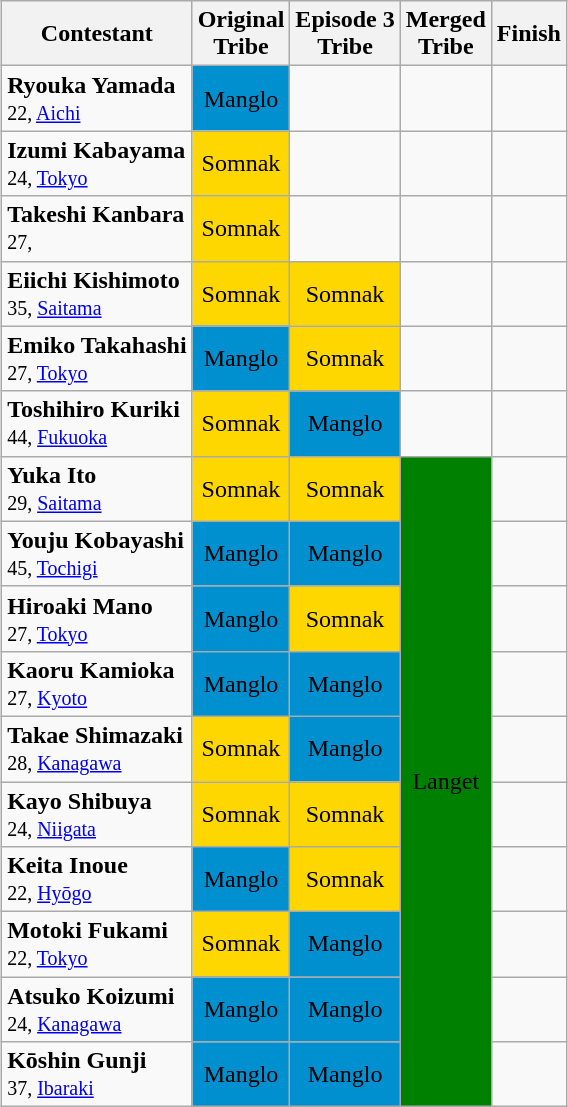<table class="wikitable" style="margin:auto; text-align:center">
<tr>
<th>Contestant</th>
<th>Original<br>Tribe</th>
<th>Episode 3<br>Tribe</th>
<th>Merged<br>Tribe</th>
<th>Finish</th>
</tr>
<tr>
<td align="left"><strong>Ryouka Yamada</strong><br><small>22, <a href='#'>Aichi</a></small></td>
<td bgcolor="#0090d0">Manglo</td>
<td></td>
<td></td>
<td></td>
</tr>
<tr>
<td align="left"><strong>Izumi Kabayama</strong><br><small>24, <a href='#'>Tokyo</a></small></td>
<td bgcolor="gold">Somnak</td>
<td></td>
<td></td>
<td></td>
</tr>
<tr>
<td align="left"><strong>Takeshi Kanbara</strong><br><small>27,</small></td>
<td bgcolor="gold">Somnak</td>
<td></td>
<td></td>
<td></td>
</tr>
<tr>
<td align="left"><strong>Eiichi Kishimoto</strong><br><small>35, <a href='#'>Saitama</a></small></td>
<td bgcolor="gold">Somnak</td>
<td bgcolor="gold">Somnak</td>
<td></td>
<td></td>
</tr>
<tr>
<td align="left"><strong>Emiko Takahashi</strong><br><small>27, <a href='#'>Tokyo</a></small></td>
<td bgcolor="#0090d0">Manglo</td>
<td bgcolor="gold">Somnak</td>
<td></td>
<td></td>
</tr>
<tr>
<td align="left"><strong>Toshihiro Kuriki</strong><br><small>44, <a href='#'>Fukuoka</a></small></td>
<td bgcolor="gold">Somnak</td>
<td bgcolor="#0090d0">Manglo</td>
<td></td>
<td></td>
</tr>
<tr>
<td align="left"><strong>Yuka Ito</strong><br><small>29, <a href='#'>Saitama</a></small></td>
<td bgcolor="gold">Somnak</td>
<td bgcolor="gold">Somnak</td>
<td align=center bgcolor="green" rowspan=10>Langet</td>
<td></td>
</tr>
<tr>
<td align="left"><strong>Youju Kobayashi</strong><br><small>45, <a href='#'>Tochigi</a></small></td>
<td bgcolor="#0090d0">Manglo</td>
<td bgcolor="#0090d0">Manglo</td>
<td></td>
</tr>
<tr>
<td align="left"><strong>Hiroaki Mano</strong><br><small>27, <a href='#'>Tokyo</a></small></td>
<td bgcolor="#0090d0">Manglo</td>
<td bgcolor="gold">Somnak</td>
<td></td>
</tr>
<tr>
<td align="left"><strong>Kaoru Kamioka</strong><br><small>27, <a href='#'>Kyoto</a></small></td>
<td bgcolor="#0090d0">Manglo</td>
<td bgcolor="#0090d0">Manglo</td>
<td></td>
</tr>
<tr>
<td align="left"><strong>Takae Shimazaki</strong><br><small>28, <a href='#'>Kanagawa</a></small></td>
<td bgcolor="gold">Somnak</td>
<td bgcolor="#0090d0">Manglo</td>
<td></td>
</tr>
<tr>
<td align="left"><strong>Kayo Shibuya</strong><br><small>24, <a href='#'>Niigata</a></small></td>
<td bgcolor="gold">Somnak</td>
<td bgcolor="gold">Somnak</td>
<td></td>
</tr>
<tr>
<td align="left"><strong>Keita Inoue</strong><br><small>22, <a href='#'>Hyōgo</a></small></td>
<td bgcolor="#0090d0">Manglo</td>
<td bgcolor="gold">Somnak</td>
<td></td>
</tr>
<tr>
<td align="left"><strong>Motoki Fukami</strong><br><small>22, <a href='#'>Tokyo</a></small></td>
<td bgcolor="gold">Somnak</td>
<td bgcolor="#0090d0">Manglo</td>
<td></td>
</tr>
<tr>
<td align="left"><strong>Atsuko Koizumi</strong><br><small>24, <a href='#'>Kanagawa</a></small></td>
<td bgcolor="#0090d0">Manglo</td>
<td bgcolor="#0090d0">Manglo</td>
<td></td>
</tr>
<tr>
<td align="left"><strong>Kōshin Gunji</strong><br><small>37, <a href='#'>Ibaraki</a></small></td>
<td bgcolor="#0090d0">Manglo</td>
<td bgcolor="#0090d0">Manglo</td>
<td></td>
</tr>
</table>
